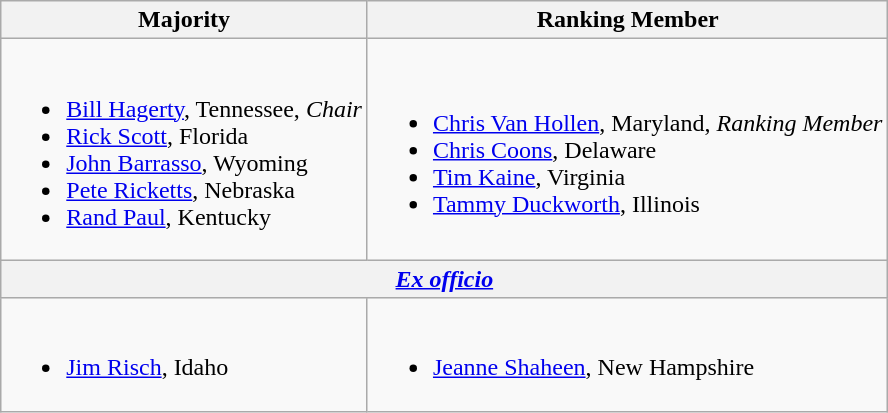<table class=wikitable>
<tr>
<th>Majority</th>
<th>Ranking Member</th>
</tr>
<tr>
<td><br><ul><li><a href='#'>Bill Hagerty</a>, Tennessee, <em>Chair</em></li><li><a href='#'>Rick Scott</a>, Florida</li><li><a href='#'>John Barrasso</a>, Wyoming</li><li><a href='#'>Pete Ricketts</a>, Nebraska</li><li><a href='#'>Rand Paul</a>, Kentucky</li></ul></td>
<td><br><ul><li><a href='#'>Chris Van Hollen</a>, Maryland, <em>Ranking Member</em></li><li><a href='#'>Chris Coons</a>, Delaware</li><li><a href='#'>Tim Kaine</a>, Virginia</li><li><a href='#'>Tammy Duckworth</a>, Illinois</li></ul></td>
</tr>
<tr>
<th colspan=2><em><a href='#'>Ex officio</a></em></th>
</tr>
<tr>
<td><br><ul><li><a href='#'>Jim Risch</a>, Idaho</li></ul></td>
<td><br><ul><li><a href='#'>Jeanne Shaheen</a>, New Hampshire</li></ul></td>
</tr>
</table>
